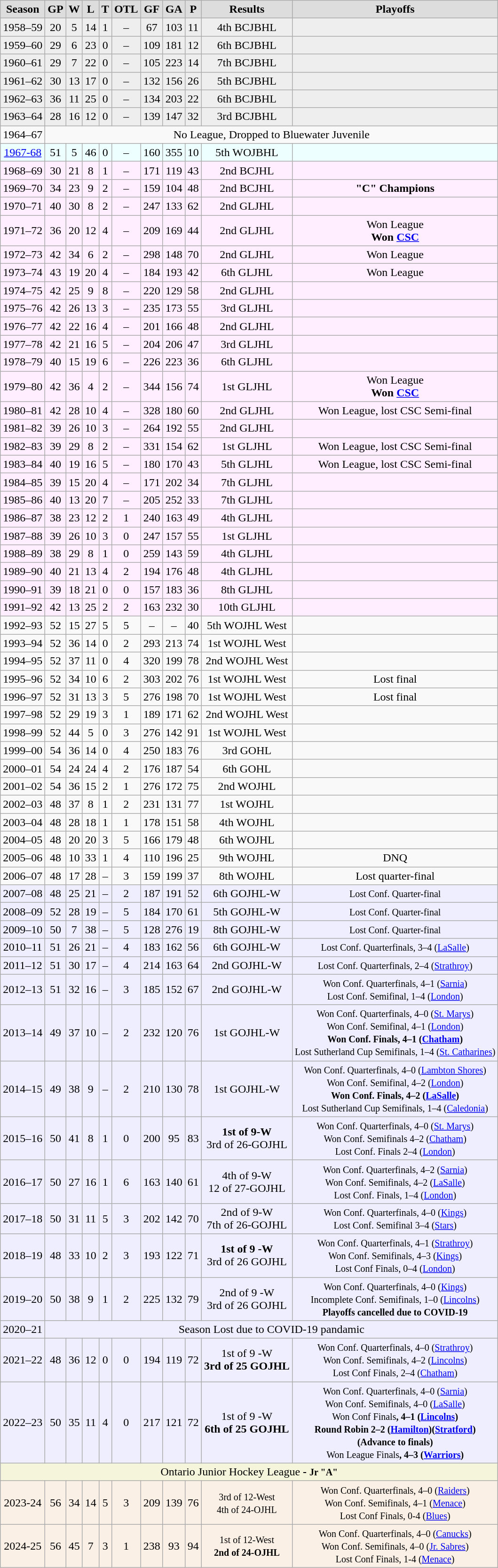<table class="wikitable">
<tr style="text-align:center; background:#dddddd">
<td><strong>Season</strong></td>
<td><strong>GP</strong></td>
<td><strong>W</strong></td>
<td><strong>L</strong></td>
<td><strong>T</strong></td>
<td><strong>OTL</strong></td>
<td><strong>GF</strong></td>
<td><strong>GA</strong></td>
<td><strong>P</strong></td>
<td><strong>Results</strong></td>
<td><strong>Playoffs</strong></td>
</tr>
<tr style="text-align:center; background:#eeeeee">
<td>1958–59</td>
<td>20</td>
<td>5</td>
<td>14</td>
<td>1</td>
<td>–</td>
<td>67</td>
<td>103</td>
<td>11</td>
<td>4th BCJBHL</td>
<td></td>
</tr>
<tr style="text-align:center; background:#eeeeee">
<td>1959–60</td>
<td>29</td>
<td>6</td>
<td>23</td>
<td>0</td>
<td>–</td>
<td>109</td>
<td>181</td>
<td>12</td>
<td>6th BCJBHL</td>
<td></td>
</tr>
<tr style="text-align:center; background:#eeeeee">
<td>1960–61</td>
<td>29</td>
<td>7</td>
<td>22</td>
<td>0</td>
<td>–</td>
<td>105</td>
<td>223</td>
<td>14</td>
<td>7th BCJBHL</td>
<td></td>
</tr>
<tr style="text-align:center; background:#eeeeee">
<td>1961–62</td>
<td>30</td>
<td>13</td>
<td>17</td>
<td>0</td>
<td>–</td>
<td>132</td>
<td>156</td>
<td>26</td>
<td>5th BCJBHL</td>
<td></td>
</tr>
<tr style="text-align:center; background:#eeeeee">
<td>1962–63</td>
<td>36</td>
<td>11</td>
<td>25</td>
<td>0</td>
<td>–</td>
<td>134</td>
<td>203</td>
<td>22</td>
<td>6th BCJBHL</td>
<td></td>
</tr>
<tr style="text-align:center; background:#eeeeee">
<td>1963–64</td>
<td>28</td>
<td>16</td>
<td>12</td>
<td>0</td>
<td>–</td>
<td>139</td>
<td>147</td>
<td>32</td>
<td>3rd BCJBHL</td>
<td></td>
</tr>
<tr style="text-align:center">
<td>1964–67</td>
<td colspan="11">No League, Dropped to Bluewater Juvenile</td>
</tr>
<tr style="text-align:center; background:#eeffff">
<td><a href='#'>1967-68</a></td>
<td>51</td>
<td>5</td>
<td>46</td>
<td>0</td>
<td>–</td>
<td>160</td>
<td>355</td>
<td>10</td>
<td>5th WOJBHL</td>
<td></td>
</tr>
<tr style="text-align:center; background:#ffeeff">
<td>1968–69</td>
<td>30</td>
<td>21</td>
<td>8</td>
<td>1</td>
<td>–</td>
<td>171</td>
<td>119</td>
<td>43</td>
<td>2nd BCJHL</td>
<td></td>
</tr>
<tr style="text-align:center; background:#ffeeff">
<td>1969–70</td>
<td>34</td>
<td>23</td>
<td>9</td>
<td>2</td>
<td>–</td>
<td>159</td>
<td>104</td>
<td>48</td>
<td>2nd BCJHL</td>
<td><strong>"C" Champions</strong></td>
</tr>
<tr style="text-align:center; background:#ffeeff">
<td>1970–71</td>
<td>40</td>
<td>30</td>
<td>8</td>
<td>2</td>
<td>–</td>
<td>247</td>
<td>133</td>
<td>62</td>
<td>2nd GLJHL</td>
<td></td>
</tr>
<tr style="text-align:center; background:#ffeeff">
<td>1971–72</td>
<td>36</td>
<td>20</td>
<td>12</td>
<td>4</td>
<td>–</td>
<td>209</td>
<td>169</td>
<td>44</td>
<td>2nd GLJHL</td>
<td>Won League<br> <strong>Won <a href='#'>CSC</a></strong></td>
</tr>
<tr style="text-align:center; background:#ffeeff">
<td>1972–73</td>
<td>42</td>
<td>34</td>
<td>6</td>
<td>2</td>
<td>–</td>
<td>298</td>
<td>148</td>
<td>70</td>
<td>2nd GLJHL</td>
<td>Won League</td>
</tr>
<tr style="text-align:center; background:#ffeeff">
<td>1973–74</td>
<td>43</td>
<td>19</td>
<td>20</td>
<td>4</td>
<td>–</td>
<td>184</td>
<td>193</td>
<td>42</td>
<td>6th GLJHL</td>
<td>Won League</td>
</tr>
<tr style="text-align:center; background:#ffeeff">
<td>1974–75</td>
<td>42</td>
<td>25</td>
<td>9</td>
<td>8</td>
<td>–</td>
<td>220</td>
<td>129</td>
<td>58</td>
<td>2nd GLJHL</td>
<td></td>
</tr>
<tr style="text-align:center; background:#ffeeff">
<td>1975–76</td>
<td>42</td>
<td>26</td>
<td>13</td>
<td>3</td>
<td>–</td>
<td>235</td>
<td>173</td>
<td>55</td>
<td>3rd GLJHL</td>
<td></td>
</tr>
<tr style="text-align:center; background:#ffeeff">
<td>1976–77</td>
<td>42</td>
<td>22</td>
<td>16</td>
<td>4</td>
<td>–</td>
<td>201</td>
<td>166</td>
<td>48</td>
<td>2nd GLJHL</td>
<td></td>
</tr>
<tr style="text-align:center; background:#ffeeff">
<td>1977–78</td>
<td>42</td>
<td>21</td>
<td>16</td>
<td>5</td>
<td>–</td>
<td>204</td>
<td>206</td>
<td>47</td>
<td>3rd GLJHL</td>
<td></td>
</tr>
<tr style="text-align:center; background:#ffeeff">
<td>1978–79</td>
<td>40</td>
<td>15</td>
<td>19</td>
<td>6</td>
<td>–</td>
<td>226</td>
<td>223</td>
<td>36</td>
<td>6th GLJHL</td>
<td></td>
</tr>
<tr style="text-align:center; background:#ffeeff">
<td>1979–80</td>
<td>42</td>
<td>36</td>
<td>4</td>
<td>2</td>
<td>–</td>
<td>344</td>
<td>156</td>
<td>74</td>
<td>1st GLJHL</td>
<td>Won League<br> <strong>Won <a href='#'>CSC</a></strong></td>
</tr>
<tr style="text-align:center; background:#ffeeff">
<td>1980–81</td>
<td>42</td>
<td>28</td>
<td>10</td>
<td>4</td>
<td>–</td>
<td>328</td>
<td>180</td>
<td>60</td>
<td>2nd GLJHL</td>
<td>Won League, lost CSC Semi-final</td>
</tr>
<tr style="text-align:center; background:#ffeeff">
<td>1981–82</td>
<td>39</td>
<td>26</td>
<td>10</td>
<td>3</td>
<td>–</td>
<td>264</td>
<td>192</td>
<td>55</td>
<td>2nd GLJHL</td>
<td></td>
</tr>
<tr style="text-align:center; background:#ffeeff">
<td>1982–83</td>
<td>39</td>
<td>29</td>
<td>8</td>
<td>2</td>
<td>–</td>
<td>331</td>
<td>154</td>
<td>62</td>
<td>1st GLJHL</td>
<td>Won League, lost CSC Semi-final</td>
</tr>
<tr style="text-align:center; background:#ffeeff">
<td>1983–84</td>
<td>40</td>
<td>19</td>
<td>16</td>
<td>5</td>
<td>–</td>
<td>180</td>
<td>170</td>
<td>43</td>
<td>5th GLJHL</td>
<td>Won League, lost CSC Semi-final</td>
</tr>
<tr style="text-align:center; background:#ffeeff">
<td>1984–85</td>
<td>39</td>
<td>15</td>
<td>20</td>
<td>4</td>
<td>–</td>
<td>171</td>
<td>202</td>
<td>34</td>
<td>7th GLJHL</td>
<td></td>
</tr>
<tr style="text-align:center; background:#ffeeff">
<td>1985–86</td>
<td>40</td>
<td>13</td>
<td>20</td>
<td>7</td>
<td>–</td>
<td>205</td>
<td>252</td>
<td>33</td>
<td>7th GLJHL</td>
<td></td>
</tr>
<tr style="text-align:center; background:#ffeeff">
<td>1986–87</td>
<td>38</td>
<td>23</td>
<td>12</td>
<td>2</td>
<td>1</td>
<td>240</td>
<td>163</td>
<td>49</td>
<td>4th GLJHL</td>
<td></td>
</tr>
<tr style="text-align:center; background:#ffeeff">
<td>1987–88</td>
<td>39</td>
<td>26</td>
<td>10</td>
<td>3</td>
<td>0</td>
<td>247</td>
<td>157</td>
<td>55</td>
<td>1st GLJHL</td>
<td></td>
</tr>
<tr style="text-align:center; background:#ffeeff">
<td>1988–89</td>
<td>38</td>
<td>29</td>
<td>8</td>
<td>1</td>
<td>0</td>
<td>259</td>
<td>143</td>
<td>59</td>
<td>4th GLJHL</td>
<td></td>
</tr>
<tr style="text-align:center; background:#ffeeff">
<td>1989–90</td>
<td>40</td>
<td>21</td>
<td>13</td>
<td>4</td>
<td>2</td>
<td>194</td>
<td>176</td>
<td>48</td>
<td>4th GLJHL</td>
<td></td>
</tr>
<tr style="text-align:center; background:#ffeeff">
<td>1990–91</td>
<td>39</td>
<td>18</td>
<td>21</td>
<td>0</td>
<td>0</td>
<td>157</td>
<td>183</td>
<td>36</td>
<td>8th GLJHL</td>
<td></td>
</tr>
<tr style="text-align:center; background:#ffeeff">
<td>1991–92</td>
<td>42</td>
<td>13</td>
<td>25</td>
<td>2</td>
<td>2</td>
<td>163</td>
<td>232</td>
<td>30</td>
<td>10th GLJHL</td>
<td></td>
</tr>
<tr style="text-align:center">
<td>1992–93</td>
<td>52</td>
<td>15</td>
<td>27</td>
<td>5</td>
<td>5</td>
<td>–</td>
<td>–</td>
<td>40</td>
<td>5th WOJHL West</td>
<td></td>
</tr>
<tr style="text-align:center">
<td>1993–94</td>
<td>52</td>
<td>36</td>
<td>14</td>
<td>0</td>
<td>2</td>
<td>293</td>
<td>213</td>
<td>74</td>
<td>1st WOJHL West</td>
<td></td>
</tr>
<tr style="text-align:center">
<td>1994–95</td>
<td>52</td>
<td>37</td>
<td>11</td>
<td>0</td>
<td>4</td>
<td>320</td>
<td>199</td>
<td>78</td>
<td>2nd WOJHL West</td>
<td></td>
</tr>
<tr style="text-align:center">
<td>1995–96</td>
<td>52</td>
<td>34</td>
<td>10</td>
<td>6</td>
<td>2</td>
<td>303</td>
<td>202</td>
<td>76</td>
<td>1st WOJHL West</td>
<td>Lost final</td>
</tr>
<tr style="text-align:center">
<td>1996–97</td>
<td>52</td>
<td>31</td>
<td>13</td>
<td>3</td>
<td>5</td>
<td>276</td>
<td>198</td>
<td>70</td>
<td>1st WOJHL West</td>
<td>Lost final</td>
</tr>
<tr style="text-align:center">
<td>1997–98</td>
<td>52</td>
<td>29</td>
<td>19</td>
<td>3</td>
<td>1</td>
<td>189</td>
<td>171</td>
<td>62</td>
<td>2nd WOJHL West</td>
<td></td>
</tr>
<tr style="text-align:center">
<td>1998–99</td>
<td>52</td>
<td>44</td>
<td>5</td>
<td>0</td>
<td>3</td>
<td>276</td>
<td>142</td>
<td>91</td>
<td>1st WOJHL West</td>
<td></td>
</tr>
<tr style="text-align:center">
<td>1999–00</td>
<td>54</td>
<td>36</td>
<td>14</td>
<td>0</td>
<td>4</td>
<td>250</td>
<td>183</td>
<td>76</td>
<td>3rd GOHL</td>
<td></td>
</tr>
<tr style="text-align:center">
<td>2000–01</td>
<td>54</td>
<td>24</td>
<td>24</td>
<td>4</td>
<td>2</td>
<td>176</td>
<td>187</td>
<td>54</td>
<td>6th GOHL</td>
<td></td>
</tr>
<tr style="text-align:center">
<td>2001–02</td>
<td>54</td>
<td>36</td>
<td>15</td>
<td>2</td>
<td>1</td>
<td>276</td>
<td>172</td>
<td>75</td>
<td>2nd WOJHL</td>
<td></td>
</tr>
<tr style="text-align:center">
<td>2002–03</td>
<td>48</td>
<td>37</td>
<td>8</td>
<td>1</td>
<td>2</td>
<td>231</td>
<td>131</td>
<td>77</td>
<td>1st WOJHL</td>
<td></td>
</tr>
<tr style="text-align:center">
<td>2003–04</td>
<td>48</td>
<td>28</td>
<td>18</td>
<td>1</td>
<td>1</td>
<td>178</td>
<td>151</td>
<td>58</td>
<td>4th WOJHL</td>
<td></td>
</tr>
<tr style="text-align:center">
<td>2004–05</td>
<td>48</td>
<td>20</td>
<td>20</td>
<td>3</td>
<td>5</td>
<td>166</td>
<td>179</td>
<td>48</td>
<td>6th WOJHL</td>
<td></td>
</tr>
<tr style="text-align:center">
<td>2005–06</td>
<td>48</td>
<td>10</td>
<td>33</td>
<td>1</td>
<td>4</td>
<td>110</td>
<td>196</td>
<td>25</td>
<td>9th WOJHL</td>
<td>DNQ</td>
</tr>
<tr style="text-align:center">
<td>2006–07</td>
<td>48</td>
<td>17</td>
<td>28</td>
<td>–</td>
<td>3</td>
<td>159</td>
<td>199</td>
<td>37</td>
<td>8th WOJHL</td>
<td>Lost quarter-final</td>
</tr>
<tr style="text-align:center; background:#eeeeff">
<td>2007–08</td>
<td>48</td>
<td>25</td>
<td>21</td>
<td>–</td>
<td>2</td>
<td>187</td>
<td>191</td>
<td>52</td>
<td>6th GOJHL-W</td>
<td><small>Lost Conf. Quarter-final</small></td>
</tr>
<tr style="text-align:center; background:#eeeeff">
<td>2008–09</td>
<td>52</td>
<td>28</td>
<td>19</td>
<td>–</td>
<td>5</td>
<td>184</td>
<td>170</td>
<td>61</td>
<td>5th GOJHL-W</td>
<td><small>Lost Conf. Quarter-final</small></td>
</tr>
<tr style="text-align:center; background:#eeeeff">
<td>2009–10</td>
<td>50</td>
<td>7</td>
<td>38</td>
<td>–</td>
<td>5</td>
<td>128</td>
<td>276</td>
<td>19</td>
<td>8th GOJHL-W</td>
<td><small>Lost Conf. Quarter-final</small></td>
</tr>
<tr style="text-align:center; background:#eeeeff">
<td>2010–11</td>
<td>51</td>
<td>26</td>
<td>21</td>
<td>–</td>
<td>4</td>
<td>183</td>
<td>162</td>
<td>56</td>
<td>6th GOJHL-W</td>
<td><small>Lost Conf. Quarterfinals, 3–4 (<a href='#'>LaSalle</a>)</small></td>
</tr>
<tr style="text-align:center; background:#eeeeff">
<td>2011–12</td>
<td>51</td>
<td>30</td>
<td>17</td>
<td>–</td>
<td>4</td>
<td>214</td>
<td>163</td>
<td>64</td>
<td>2nd GOJHL-W</td>
<td><small>Lost Conf. Quarterfinals, 2–4 (<a href='#'>Strathroy</a>)</small></td>
</tr>
<tr style="text-align:center; background:#eeeeff">
<td>2012–13</td>
<td>51</td>
<td>32</td>
<td>16</td>
<td>–</td>
<td>3</td>
<td>185</td>
<td>152</td>
<td>67</td>
<td>2nd GOJHL-W</td>
<td><small>Won Conf. Quarterfinals, 4–1 (<a href='#'>Sarnia</a>)<br>Lost Conf. Semifinal, 1–4 (<a href='#'>London</a>)</small></td>
</tr>
<tr style="text-align:center; background:#eeeeff">
<td>2013–14</td>
<td>49</td>
<td>37</td>
<td>10</td>
<td>–</td>
<td>2</td>
<td>232</td>
<td>120</td>
<td>76</td>
<td>1st GOJHL-W</td>
<td><small>Won Conf. Quarterfinals, 4–0 (<a href='#'>St. Marys</a>)<br>Won Conf. Semifinal, 4–1 (<a href='#'>London</a>)<br><strong>Won Conf. Finals, 4–1 (<a href='#'>Chatham</a>)</strong><br>Lost Sutherland Cup Semifinals, 1–4 (<a href='#'>St. Catharines</a>)</small></td>
</tr>
<tr style="text-align:center; background:#eeeeff">
<td>2014–15</td>
<td>49</td>
<td>38</td>
<td>9</td>
<td>–</td>
<td>2</td>
<td>210</td>
<td>130</td>
<td>78</td>
<td>1st GOJHL-W</td>
<td><small>Won Conf. Quarterfinals, 4–0 (<a href='#'>Lambton Shores</a>)<br>Won Conf. Semifinal, 4–2 (<a href='#'>London</a>)<br><strong>Won Conf. Finals, 4–2 (<a href='#'>LaSalle</a>)</strong><br>Lost Sutherland Cup Semifinals, 1–4 (<a href='#'>Caledonia</a>)</small></td>
</tr>
<tr style="text-align:center; background:#eeeeff">
<td>2015–16</td>
<td>50</td>
<td>41</td>
<td>8</td>
<td>1</td>
<td>0</td>
<td>200</td>
<td>95</td>
<td>83</td>
<td><strong>1st of 9-W</strong><br>3rd of 26-GOJHL</td>
<td><small>Won Conf. Quarterfinals, 4–0 (<a href='#'>St. Marys</a>)<br> Won Conf. Semifinals 4–2 (<a href='#'>Chatham</a>)<br>Lost Conf. Finals 2–4 (<a href='#'>London</a>)</small></td>
</tr>
<tr style="text-align:center; background:#eeeeff">
<td>2016–17</td>
<td>50</td>
<td>27</td>
<td>16</td>
<td>1</td>
<td>6</td>
<td>163</td>
<td>140</td>
<td>61</td>
<td>4th of 9-W<br>12 of 27-GOJHL</td>
<td><small>Won Conf. Quarterfinals, 4–2 (<a href='#'>Sarnia</a>)<br>Won Conf. Semifinals, 4–2 (<a href='#'>LaSalle</a>)<br>Lost Conf. Finals, 1–4 (<a href='#'>London</a>)</small></td>
</tr>
<tr style="text-align:center; background:#eeeeff">
<td>2017–18</td>
<td>50</td>
<td>31</td>
<td>11</td>
<td>5</td>
<td>3</td>
<td>202</td>
<td>142</td>
<td>70</td>
<td>2nd of 9-W<br>7th of 26-GOJHL</td>
<td><small>Won Conf. Quarterfinals, 4–0 (<a href='#'>Kings</a>)<br>Lost Conf. Semifinal 3–4 (<a href='#'>Stars</a>)</small></td>
</tr>
<tr style="text-align:center; background:#eeeeff">
<td>2018–19</td>
<td>48</td>
<td>33</td>
<td>10</td>
<td>2</td>
<td>3</td>
<td>193</td>
<td>122</td>
<td>71</td>
<td><strong>1st of 9 -W</strong><br>3rd of 26 GOJHL</td>
<td><small>Won Conf. Quarterfinals, 4–1 (<a href='#'>Strathroy</a>)<br>Won Conf. Semifinals, 4–3 (<a href='#'>Kings</a>)<br>Lost Conf Finals, 0–4 (<a href='#'>London</a>)</small></td>
</tr>
<tr style="text-align:center; background:#eeeeff">
<td>2019–20</td>
<td>50</td>
<td>38</td>
<td>9</td>
<td>1</td>
<td>2</td>
<td>225</td>
<td>132</td>
<td>79</td>
<td>2nd of 9 -W<br>3rd of 26 GOJHL</td>
<td><small>Won Conf. Quarterfinals, 4–0 (<a href='#'>Kings</a>)<br>Incomplete Conf. Semifinals, 1–0 (<a href='#'>Lincolns</a>)<br><strong>Playoffs cancelled due to COVID-19<em></small></td>
</tr>
<tr style="text-align:center; background:#eeeeff">
<td>2020–21</td>
<td colspan=11>Season Lost due to COVID-19 pandamic</td>
</tr>
<tr style="text-align:center; background:#eeeeff">
<td>2021–22</td>
<td>48</td>
<td>36</td>
<td>12</td>
<td>0</td>
<td>0</td>
<td>194</td>
<td>119</td>
<td>72</td>
<td></strong>1st of 9 -W<strong><br>3rd of 25 GOJHL</td>
<td><small>Won Conf. Quarterfinals, 4–0 (<a href='#'>Strathroy</a>)<br>Won Conf. Semifinals, 4–2 (<a href='#'>Lincolns</a>)<br>Lost Conf Finals, 2–4 (<a href='#'>Chatham</a>)</small></td>
</tr>
<tr style="text-align:center; background:#eeeeff">
<td>2022–23</td>
<td>50</td>
<td>35</td>
<td>11</td>
<td>4</td>
<td>0</td>
<td>217</td>
<td>121</td>
<td>72</td>
<td></strong>1st of 9 -W<strong><br>6th of 25 GOJHL</td>
<td><small>Won Conf. Quarterfinals, 4–0 (<a href='#'>Sarnia</a>)<br>Won Conf. Semifinals, 4–0 (<a href='#'>LaSalle</a>)<br></strong>Won Conf Finals<strong>, 4–1 (<a href='#'>Lincolns</a>)<br>Round Robin 2–2 (<a href='#'>Hamilton</a>)(<a href='#'>Stratford</a>)<br>(Advance to finals)<br></strong>Won League Finals<strong>, 4–3 (<a href='#'>Warriors</a>)</small></td>
</tr>
<tr align="center" bgcolor="beige">
<td colspan=11></strong>Ontario Junior Hockey League<strong>   -  <small>Jr "A"</small></td>
</tr>
<tr align="center" bgcolor="linen">
<td>2023-24</td>
<td>56</td>
<td>34</td>
<td>14</td>
<td>5</td>
<td>3</td>
<td>209</td>
<td>139</td>
<td>76</td>
<td><small>3rd of 12-West<br>4th of 24-OJHL </small></td>
<td><small>Won Conf. Quarterfinals, 4–0 (<a href='#'>Raiders</a>)<br>Won Conf. Semifinals, 4–1 (<a href='#'>Menace</a>)<br>Lost Conf Finals, 0-4 (<a href='#'>Blues</a>)</small></td>
</tr>
<tr align="center" bgcolor="linen">
<td>2024-25</td>
<td>56</td>
<td>45</td>
<td>7</td>
<td>3</td>
<td>1</td>
<td>238</td>
<td>93</td>
<td>94</td>
<td><small></strong>1st of 12-West<strong><br>2nd of 24-OJHL </small></td>
<td><small>Won Conf. Quarterfinals, 4–0 (<a href='#'>Canucks</a>)<br>Won Conf. Semifinals, 4–0 (<a href='#'>Jr. Sabres</a>)<br>Lost Conf Finals, 1-4 (<a href='#'>Menace</a>)</small></td>
</tr>
</table>
